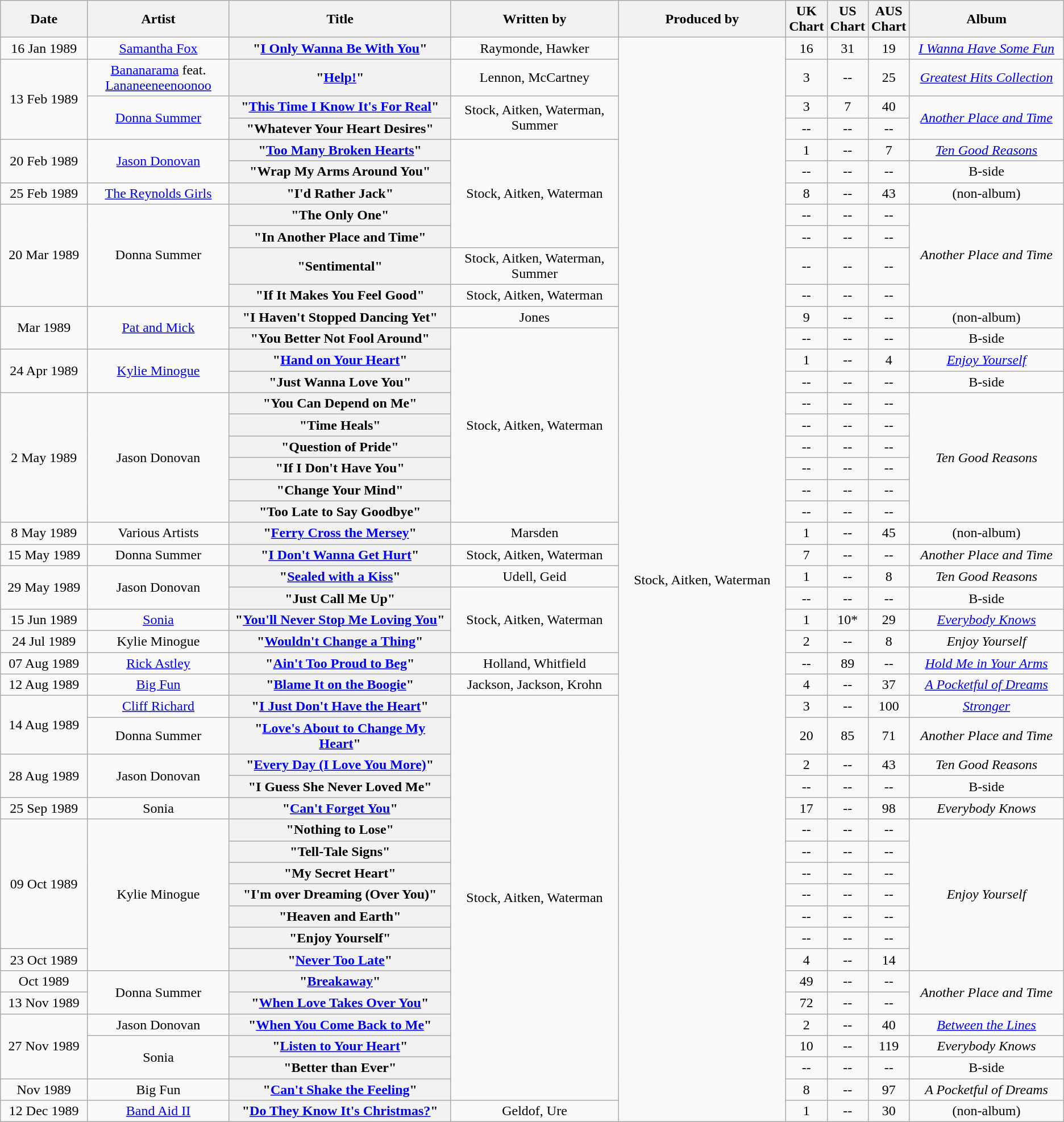<table class="wikitable plainrowheaders" style="text-align:center;">
<tr>
<th scope="col" style="width:6em;">Date</th>
<th scope="col" style="width:10em;">Artist</th>
<th scope="col" style="width:16em;">Title</th>
<th scope="col" style="width:12em;">Written by</th>
<th scope="col" style="width:12em;">Produced by</th>
<th scope="col" style="width:1em;">UK Chart</th>
<th scope="col" style="width:1em;">US Chart</th>
<th scope="col" style="width:1em;">AUS Chart</th>
<th scope="col" style="width:11em;">Album</th>
</tr>
<tr>
<td>16 Jan 1989</td>
<td><a href='#'>Samantha Fox</a></td>
<th scope="row">"<a href='#'>I Only Wanna Be With You</a>"</th>
<td>Raymonde, Hawker</td>
<td rowspan="48">Stock, Aitken, Waterman</td>
<td>16</td>
<td>31</td>
<td>19</td>
<td><em><a href='#'>I Wanna Have Some Fun</a></em></td>
</tr>
<tr>
<td rowspan="3">13 Feb 1989</td>
<td><a href='#'>Bananarama</a> feat. <a href='#'>Lananeeneenoonoo</a></td>
<th scope="row">"<a href='#'>Help!</a>"</th>
<td>Lennon, McCartney</td>
<td>3</td>
<td>--</td>
<td>25</td>
<td><em><a href='#'>Greatest Hits Collection</a></em></td>
</tr>
<tr>
<td rowspan="2"><a href='#'>Donna Summer</a></td>
<th scope="row">"<a href='#'>This Time I Know It's For Real</a>"</th>
<td rowspan="2">Stock, Aitken, Waterman, Summer</td>
<td>3</td>
<td>7</td>
<td>40</td>
<td rowspan="2"><em><a href='#'>Another Place and Time</a></em></td>
</tr>
<tr>
<th scope="row">"Whatever Your Heart Desires"</th>
<td>--</td>
<td>--</td>
<td>--</td>
</tr>
<tr>
<td rowspan="2">20 Feb 1989</td>
<td rowspan="2"><a href='#'>Jason Donovan</a></td>
<th scope="row">"<a href='#'>Too Many Broken Hearts</a>"</th>
<td rowspan="5">Stock, Aitken, Waterman</td>
<td>1</td>
<td>--</td>
<td>7</td>
<td><em><a href='#'>Ten Good Reasons</a></em></td>
</tr>
<tr>
<th scope="row">"Wrap My Arms Around You"</th>
<td>--</td>
<td>--</td>
<td>--</td>
<td>B-side</td>
</tr>
<tr>
<td>25 Feb 1989</td>
<td><a href='#'>The Reynolds Girls</a></td>
<th scope="row">"I'd Rather Jack"</th>
<td>8</td>
<td>--</td>
<td>43</td>
<td>(non-album)</td>
</tr>
<tr>
<td rowspan="4">20 Mar 1989</td>
<td rowspan="4">Donna Summer</td>
<th scope="row">"The Only One"</th>
<td>--</td>
<td>--</td>
<td>--</td>
<td rowspan="4"><em>Another Place and Time</em></td>
</tr>
<tr>
<th scope="row">"In Another Place and Time"</th>
<td>--</td>
<td>--</td>
<td>--</td>
</tr>
<tr>
<th scope="row">"Sentimental"</th>
<td>Stock, Aitken, Waterman, Summer</td>
<td>--</td>
<td>--</td>
<td>--</td>
</tr>
<tr>
<th scope="row">"If It Makes You Feel Good"</th>
<td>Stock, Aitken, Waterman</td>
<td>--</td>
<td>--</td>
<td>--</td>
</tr>
<tr>
<td rowspan="2">Mar 1989</td>
<td rowspan="2"><a href='#'>Pat and Mick</a></td>
<th scope="row">"I Haven't Stopped Dancing Yet"</th>
<td>Jones</td>
<td>9</td>
<td>--</td>
<td>--</td>
<td>(non-album)</td>
</tr>
<tr>
<th scope="row">"You Better Not Fool Around"</th>
<td rowspan="9">Stock, Aitken, Waterman</td>
<td>--</td>
<td>--</td>
<td>--</td>
<td>B-side</td>
</tr>
<tr>
<td rowspan="2">24 Apr 1989</td>
<td rowspan="2"><a href='#'>Kylie Minogue</a></td>
<th scope="row">"<a href='#'>Hand on Your Heart</a>"</th>
<td>1</td>
<td>--</td>
<td>4</td>
<td><em><a href='#'>Enjoy Yourself</a></em></td>
</tr>
<tr>
<th scope="row">"Just Wanna Love You"</th>
<td>--</td>
<td>--</td>
<td>--</td>
<td>B-side</td>
</tr>
<tr>
<td rowspan="6">2 May 1989</td>
<td rowspan="6">Jason Donovan</td>
<th scope="row">"You Can Depend on Me"</th>
<td>--</td>
<td>--</td>
<td>--</td>
<td rowspan="6"><em>Ten Good Reasons</em></td>
</tr>
<tr>
<th scope="row">"Time Heals"</th>
<td>--</td>
<td>--</td>
<td>--</td>
</tr>
<tr>
<th scope="row">"Question of Pride"</th>
<td>--</td>
<td>--</td>
<td>--</td>
</tr>
<tr>
<th scope="row">"If I Don't Have You"</th>
<td>--</td>
<td>--</td>
<td>--</td>
</tr>
<tr>
<th scope="row">"Change Your Mind"</th>
<td>--</td>
<td>--</td>
<td>--</td>
</tr>
<tr>
<th scope="row">"Too Late to Say Goodbye"</th>
<td>--</td>
<td>--</td>
<td>--</td>
</tr>
<tr>
<td>8 May 1989</td>
<td>Various Artists</td>
<th scope="row">"<a href='#'>Ferry Cross the Mersey</a>"</th>
<td>Marsden</td>
<td>1</td>
<td>--</td>
<td>45</td>
<td>(non-album)</td>
</tr>
<tr>
<td>15 May 1989</td>
<td>Donna Summer</td>
<th scope="row">"<a href='#'>I Don't Wanna Get Hurt</a>"</th>
<td>Stock, Aitken, Waterman</td>
<td>7</td>
<td>--</td>
<td>--</td>
<td><em>Another Place and Time</em></td>
</tr>
<tr>
<td rowspan="2">29 May 1989</td>
<td rowspan="2">Jason Donovan</td>
<th scope="row">"<a href='#'>Sealed with a Kiss</a>"</th>
<td>Udell, Geid</td>
<td>1</td>
<td>--</td>
<td>8</td>
<td><em>Ten Good Reasons</em></td>
</tr>
<tr>
<th scope="row">"Just Call Me Up"</th>
<td rowspan="3">Stock, Aitken, Waterman</td>
<td>--</td>
<td>--</td>
<td>--</td>
<td>B-side</td>
</tr>
<tr>
<td>15 Jun 1989</td>
<td><a href='#'>Sonia</a></td>
<th scope="row">"<a href='#'>You'll Never Stop Me Loving You</a>"</th>
<td>1</td>
<td>10*</td>
<td>29</td>
<td><em><a href='#'>Everybody Knows</a></em></td>
</tr>
<tr>
<td>24 Jul 1989</td>
<td>Kylie Minogue</td>
<th scope="row">"<a href='#'>Wouldn't Change a Thing</a>"</th>
<td>2</td>
<td>--</td>
<td>8</td>
<td><em>Enjoy Yourself</em></td>
</tr>
<tr>
<td>07 Aug 1989</td>
<td><a href='#'>Rick Astley</a></td>
<th scope="row">"<a href='#'>Ain't Too Proud to Beg</a>"</th>
<td>Holland, Whitfield</td>
<td>--</td>
<td>89</td>
<td>--</td>
<td><em><a href='#'>Hold Me in Your Arms</a></em></td>
</tr>
<tr>
<td>12 Aug 1989</td>
<td><a href='#'>Big Fun</a></td>
<th scope="row">"<a href='#'>Blame It on the Boogie</a>"</th>
<td>Jackson, Jackson, Krohn</td>
<td>4</td>
<td>--</td>
<td>37</td>
<td><em><a href='#'>A Pocketful of Dreams</a></em></td>
</tr>
<tr>
<td rowspan="2">14 Aug 1989</td>
<td><a href='#'>Cliff Richard</a></td>
<th scope="row">"<a href='#'>I Just Don't Have the Heart</a>"</th>
<td rowspan="18">Stock, Aitken, Waterman</td>
<td>3</td>
<td>--</td>
<td>100</td>
<td><em><a href='#'>Stronger</a></em></td>
</tr>
<tr>
<td>Donna Summer</td>
<th scope="row">"<a href='#'>Love's About to Change My Heart</a>"</th>
<td>20</td>
<td>85</td>
<td>71</td>
<td><em>Another Place and Time</em></td>
</tr>
<tr>
<td rowspan="2">28 Aug 1989</td>
<td rowspan="2">Jason Donovan</td>
<th scope="row">"<a href='#'>Every Day (I Love You More)</a>"</th>
<td>2</td>
<td>--</td>
<td>43</td>
<td><em>Ten Good Reasons</em></td>
</tr>
<tr>
<th scope="row">"I Guess She Never Loved Me"</th>
<td>--</td>
<td>--</td>
<td>--</td>
<td>B-side</td>
</tr>
<tr>
<td>25 Sep 1989</td>
<td>Sonia</td>
<th scope="row">"<a href='#'>Can't Forget You</a>"</th>
<td>17</td>
<td>--</td>
<td>98</td>
<td><em>Everybody Knows</em></td>
</tr>
<tr>
<td rowspan="6">09 Oct 1989</td>
<td rowspan="7">Kylie Minogue</td>
<th scope="row">"Nothing to Lose"</th>
<td>--</td>
<td>--</td>
<td>--</td>
<td rowspan="7"><em>Enjoy Yourself</em></td>
</tr>
<tr>
<th scope="row">"Tell-Tale Signs"</th>
<td>--</td>
<td>--</td>
<td>--</td>
</tr>
<tr>
<th scope="row">"My Secret Heart"</th>
<td>--</td>
<td>--</td>
<td>--</td>
</tr>
<tr>
<th scope="row">"I'm over Dreaming (Over You)"</th>
<td>--</td>
<td>--</td>
<td>--</td>
</tr>
<tr>
<th scope="row">"Heaven and Earth"</th>
<td>--</td>
<td>--</td>
<td>--</td>
</tr>
<tr>
<th scope="row">"Enjoy Yourself"</th>
<td>--</td>
<td>--</td>
<td>--</td>
</tr>
<tr>
<td>23 Oct 1989</td>
<th scope="row">"<a href='#'>Never Too Late</a>"</th>
<td>4</td>
<td>--</td>
<td>14</td>
</tr>
<tr>
<td>Oct 1989</td>
<td rowspan="2">Donna Summer</td>
<th scope="row">"<a href='#'>Breakaway</a>"</th>
<td>49</td>
<td>--</td>
<td>--</td>
<td rowspan="2"><em>Another Place and Time</em></td>
</tr>
<tr>
<td>13 Nov 1989</td>
<th scope="row">"<a href='#'>When Love Takes Over You</a>"</th>
<td>72</td>
<td>--</td>
<td>--</td>
</tr>
<tr>
<td rowspan="3">27 Nov 1989</td>
<td>Jason Donovan</td>
<th scope="row">"<a href='#'>When You Come Back to Me</a>"</th>
<td>2</td>
<td>--</td>
<td>40</td>
<td><em><a href='#'>Between the Lines</a></em></td>
</tr>
<tr>
<td rowspan="2">Sonia</td>
<th scope="row">"<a href='#'>Listen to Your Heart</a>"</th>
<td>10</td>
<td>--</td>
<td>119</td>
<td><em>Everybody Knows</em></td>
</tr>
<tr>
<th scope="row">"Better than Ever"</th>
<td>--</td>
<td>--</td>
<td>--</td>
<td>B-side</td>
</tr>
<tr>
<td>Nov 1989</td>
<td>Big Fun</td>
<th scope="row">"<a href='#'>Can't Shake the Feeling</a>"</th>
<td>8</td>
<td>--</td>
<td>97</td>
<td><em>A Pocketful of Dreams</em></td>
</tr>
<tr>
<td>12 Dec 1989</td>
<td><a href='#'>Band Aid II</a></td>
<th scope="row">"<a href='#'>Do They Know It's Christmas?</a>"</th>
<td>Geldof, Ure</td>
<td>1</td>
<td>--</td>
<td>30</td>
<td>(non-album)</td>
</tr>
</table>
